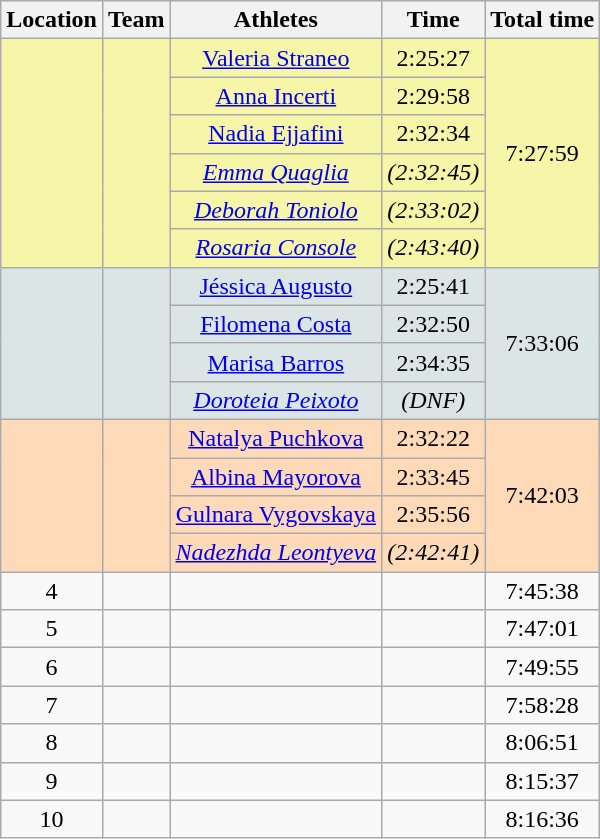<table class = "wikitable" style = "text-align:center">
<tr>
<th>Location</th>
<th>Team</th>
<th>Athletes</th>
<th>Time</th>
<th>Total time</th>
</tr>
<tr bgcolor=#F7F6A8>
<td rowspan = 6></td>
<td rowspan = 6; align = left></td>
<td><a href='#'>Valeria Straneo</a></td>
<td>2:25:27</td>
<td rowspan = 6>7:27:59</td>
</tr>
<tr bgcolor=#F7F6A8>
<td><a href='#'>Anna Incerti</a></td>
<td>2:29:58</td>
</tr>
<tr bgcolor=#F7F6A8>
<td><a href='#'>Nadia Ejjafini</a></td>
<td>2:32:34</td>
</tr>
<tr bgcolor=#F7F6A8>
<td><em> <a href='#'>Emma Quaglia</a> </em></td>
<td><em> (2:32:45) </em></td>
</tr>
<tr bgcolor=#F7F6A8>
<td><em> <a href='#'>Deborah Toniolo</a> </em></td>
<td><em> (2:33:02) </em></td>
</tr>
<tr bgcolor=#F7F6A8>
<td><em> <a href='#'>Rosaria Console</a> </em></td>
<td><em> (2:43:40) </em></td>
</tr>
<tr bgcolor=#DCE5E5>
<td rowspan = 4></td>
<td rowspan = 4; align = left></td>
<td><a href='#'>Jéssica Augusto</a></td>
<td>2:25:41</td>
<td rowspan = 4>7:33:06</td>
</tr>
<tr bgcolor=#DCE5E5>
<td><a href='#'>Filomena Costa</a></td>
<td>2:32:50</td>
</tr>
<tr bgcolor=#DCE5E5>
<td><a href='#'>Marisa Barros</a></td>
<td>2:34:35</td>
</tr>
<tr bgcolor=#DCE5E5>
<td><em> <a href='#'>Doroteia Peixoto</a> </em></td>
<td><em> (DNF) </em></td>
</tr>
<tr bgcolor=#FFDAB9>
<td rowspan = 4></td>
<td rowspan = 4; align = left></td>
<td><a href='#'>Natalya Puchkova</a></td>
<td>2:32:22</td>
<td rowspan = 4>7:42:03</td>
</tr>
<tr bgcolor=#FFDAB9>
<td><a href='#'>Albina Mayorova</a></td>
<td>2:33:45</td>
</tr>
<tr bgcolor=#FFDAB9>
<td><a href='#'>Gulnara Vygovskaya</a></td>
<td>2:35:56</td>
</tr>
<tr bgcolor=#FFDAB9>
<td><em> <a href='#'>Nadezhda Leontyeva</a> </em></td>
<td><em> (2:42:41) </em></td>
</tr>
<tr>
<td>4</td>
<td align = left></td>
<td></td>
<td></td>
<td>7:45:38</td>
</tr>
<tr>
<td>5</td>
<td align = left></td>
<td></td>
<td></td>
<td>7:47:01</td>
</tr>
<tr>
<td>6</td>
<td align = left></td>
<td></td>
<td></td>
<td>7:49:55</td>
</tr>
<tr>
<td>7</td>
<td align = left></td>
<td></td>
<td></td>
<td>7:58:28</td>
</tr>
<tr>
<td>8</td>
<td align = left></td>
<td></td>
<td></td>
<td>8:06:51</td>
</tr>
<tr>
<td>9</td>
<td align = left></td>
<td></td>
<td></td>
<td>8:15:37</td>
</tr>
<tr>
<td>10</td>
<td align = left></td>
<td></td>
<td></td>
<td>8:16:36</td>
</tr>
</table>
